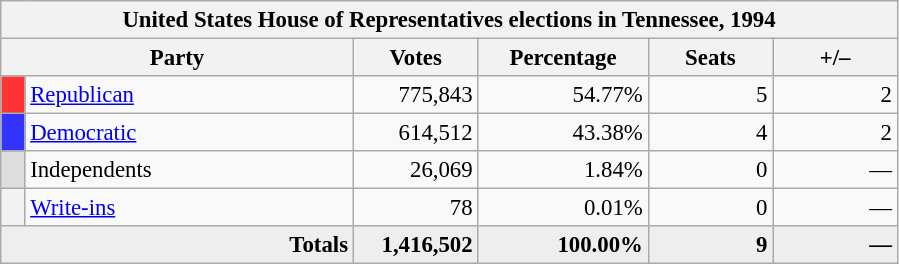<table class="wikitable" style="font-size: 95%;">
<tr>
<th colspan="6">United States House of Representatives elections in Tennessee, 1994</th>
</tr>
<tr>
<th colspan="2" style="width: 15em">Party</th>
<th style="width: 5em">Votes</th>
<th style="width: 7em">Percentage</th>
<th style="width: 5em">Seats</th>
<th style="width: 5em">+/–</th>
</tr>
<tr>
<th style="background-color:#FF3333; width: 3px"></th>
<td style="width: 130px"><a href='#'>Republican</a></td>
<td align="right">775,843</td>
<td align="right">54.77%</td>
<td align="right">5</td>
<td align="right"> 2</td>
</tr>
<tr>
<th style="background-color:#3333FF; width: 3px"></th>
<td style="width: 130px"><a href='#'>Democratic</a></td>
<td align="right">614,512</td>
<td align="right">43.38%</td>
<td align="right">4</td>
<td align="right"> 2</td>
</tr>
<tr>
<th style="background-color:#DDDDDD; width: 3px"></th>
<td style="width: 130px">Independents</td>
<td align="right">26,069</td>
<td align="right">1.84%</td>
<td align="right">0</td>
<td align="right">—</td>
</tr>
<tr>
<th></th>
<td><a href='#'>Write-ins</a></td>
<td align="right">78</td>
<td align="right">0.01%</td>
<td align="right">0</td>
<td align="right">—</td>
</tr>
<tr bgcolor="#EEEEEE">
<td colspan="2" align="right"><strong>Totals</strong></td>
<td align="right"><strong>1,416,502</strong></td>
<td align="right"><strong>100.00%</strong></td>
<td align="right"><strong>9</strong></td>
<td align="right"><strong>—</strong></td>
</tr>
</table>
